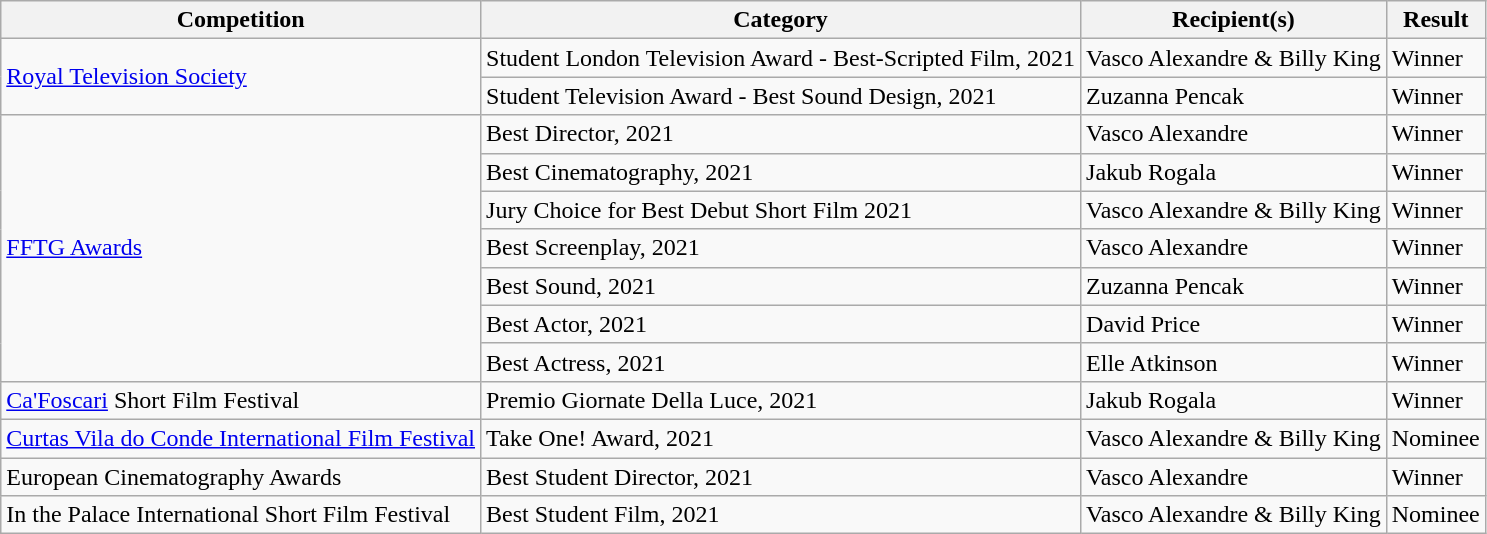<table class="wikitable sortable">
<tr>
<th>Competition</th>
<th>Category</th>
<th>Recipient(s)</th>
<th>Result</th>
</tr>
<tr>
<td rowspan="2"><a href='#'>Royal Television Society</a></td>
<td>Student London Television Award - Best-Scripted Film, 2021</td>
<td>Vasco Alexandre & Billy King</td>
<td>Winner</td>
</tr>
<tr>
<td>Student Television Award - Best Sound Design, 2021</td>
<td>Zuzanna Pencak</td>
<td>Winner</td>
</tr>
<tr>
<td rowspan="7"><a href='#'>FFTG Awards</a></td>
<td>Best Director, 2021</td>
<td>Vasco Alexandre</td>
<td>Winner</td>
</tr>
<tr>
<td>Best Cinematography, 2021</td>
<td>Jakub Rogala</td>
<td>Winner</td>
</tr>
<tr>
<td>Jury Choice for Best Debut Short Film 2021</td>
<td>Vasco Alexandre & Billy King</td>
<td>Winner</td>
</tr>
<tr>
<td>Best Screenplay, 2021</td>
<td>Vasco Alexandre</td>
<td>Winner</td>
</tr>
<tr>
<td>Best Sound, 2021</td>
<td>Zuzanna Pencak</td>
<td>Winner</td>
</tr>
<tr>
<td>Best Actor, 2021</td>
<td>David Price</td>
<td>Winner</td>
</tr>
<tr>
<td>Best Actress, 2021</td>
<td>Elle Atkinson</td>
<td>Winner</td>
</tr>
<tr>
<td><a href='#'>Ca'Foscari</a> Short Film Festival</td>
<td>Premio Giornate Della Luce, 2021</td>
<td>Jakub Rogala</td>
<td>Winner</td>
</tr>
<tr>
<td><a href='#'>Curtas Vila do Conde International Film Festival</a></td>
<td>Take One! Award, 2021</td>
<td>Vasco Alexandre & Billy King</td>
<td>Nominee</td>
</tr>
<tr>
<td>European Cinematography Awards</td>
<td>Best Student Director, 2021</td>
<td>Vasco Alexandre</td>
<td>Winner</td>
</tr>
<tr>
<td>In the Palace International Short Film Festival</td>
<td>Best Student Film, 2021</td>
<td>Vasco Alexandre & Billy King</td>
<td>Nominee</td>
</tr>
</table>
